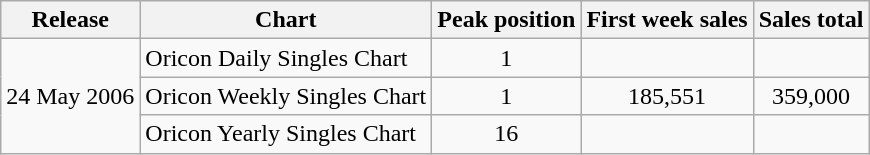<table class="wikitable">
<tr>
<th>Release</th>
<th>Chart</th>
<th>Peak position</th>
<th>First week sales</th>
<th>Sales total</th>
</tr>
<tr>
<td rowspan="3">24 May 2006</td>
<td>Oricon Daily Singles Chart</td>
<td align="center">1</td>
<td></td>
<td></td>
</tr>
<tr>
<td>Oricon Weekly Singles Chart</td>
<td align="center">1</td>
<td align="center">185,551</td>
<td align="center">359,000</td>
</tr>
<tr>
<td>Oricon Yearly Singles Chart</td>
<td align="center">16</td>
<td></td>
<td></td>
</tr>
</table>
